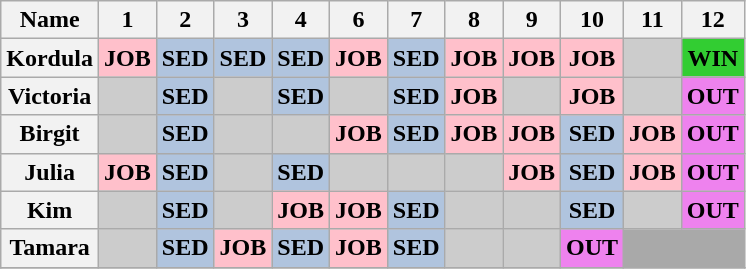<table class="wikitable" style="text-align:center;">
<tr>
<th>Name</th>
<th>1</th>
<th>2</th>
<th>3</th>
<th>4</th>
<th>6</th>
<th>7</th>
<th>8</th>
<th>9</th>
<th>10</th>
<th>11</th>
<th>12</th>
</tr>
<tr>
<th>Kordula</th>
<td bgcolor="pink"><strong>JOB</strong></td>
<td bgcolor="lightsteelblue"><strong>SED</strong></td>
<td bgcolor="lightsteelblue"><strong>SED</strong></td>
<td bgcolor="lightsteelblue"><strong>SED</strong></td>
<td bgcolor="pink"><strong>JOB</strong></td>
<td bgcolor="lightsteelblue"><strong>SED</strong></td>
<td bgcolor="pink"><strong>JOB</strong></td>
<td bgcolor="pink"><strong>JOB</strong></td>
<td bgcolor="pink"><strong>JOB</strong></td>
<td bgcolor="#CCCCCC"></td>
<td bgcolor="limegreen"><strong>WIN</strong></td>
</tr>
<tr>
<th>Victoria</th>
<td bgcolor="#CCCCCC"></td>
<td bgcolor="lightsteelblue"><strong>SED</strong></td>
<td bgcolor="#CCCCCC"></td>
<td bgcolor="lightsteelblue"><strong>SED</strong></td>
<td bgcolor="#CCCCCC"></td>
<td bgcolor="lightsteelblue"><strong>SED</strong></td>
<td bgcolor="pink"><strong>JOB</strong></td>
<td bgcolor="#CCCCCC"></td>
<td bgcolor="pink"><strong>JOB</strong></td>
<td bgcolor="#CCCCCC"></td>
<td bgcolor="violet"><strong>OUT</strong></td>
</tr>
<tr>
<th>Birgit</th>
<td bgcolor="#CCCCCC"></td>
<td bgcolor="lightsteelblue"><strong>SED</strong></td>
<td bgcolor="#CCCCCC"></td>
<td bgcolor="#CCCCCC"></td>
<td bgcolor="pink"><strong>JOB</strong></td>
<td bgcolor="lightsteelblue"><strong>SED</strong></td>
<td bgcolor="pink"><strong>JOB</strong></td>
<td bgcolor="pink"><strong>JOB</strong></td>
<td bgcolor="lightsteelblue"><strong>SED</strong></td>
<td bgcolor="pink"><strong>JOB</strong></td>
<td bgcolor="violet"><strong>OUT</strong></td>
</tr>
<tr>
<th>Julia</th>
<td bgcolor="pink"><strong>JOB</strong></td>
<td bgcolor="lightsteelblue"><strong>SED</strong></td>
<td bgcolor="#CCCCCC"></td>
<td bgcolor="lightsteelblue"><strong>SED</strong></td>
<td bgcolor="#CCCCCC"></td>
<td bgcolor="#CCCCCC"></td>
<td bgcolor="#CCCCCC"></td>
<td bgcolor="pink"><strong>JOB</strong></td>
<td bgcolor="lightsteelblue"><strong>SED</strong></td>
<td bgcolor="pink"><strong>JOB</strong></td>
<td bgcolor="violet"><strong>OUT</strong></td>
</tr>
<tr>
<th>Kim</th>
<td bgcolor="#CCCCCC"></td>
<td bgcolor="lightsteelblue"><strong>SED</strong></td>
<td bgcolor="#CCCCCC"></td>
<td bgcolor="pink"><strong>JOB</strong></td>
<td bgcolor="pink"><strong>JOB</strong></td>
<td bgcolor="lightsteelblue"><strong>SED</strong></td>
<td bgcolor="#CCCCCC"></td>
<td bgcolor="#CCCCCC"></td>
<td bgcolor="lightsteelblue"><strong>SED</strong></td>
<td bgcolor="#CCCCCC"></td>
<td bgcolor="violet"><strong>OUT</strong></td>
</tr>
<tr>
<th>Tamara</th>
<td bgcolor="#CCCCCC"></td>
<td bgcolor="lightsteelblue"><strong>SED</strong></td>
<td bgcolor="pink"><strong>JOB</strong></td>
<td bgcolor="lightsteelblue"><strong>SED</strong></td>
<td bgcolor="pink"><strong>JOB</strong></td>
<td bgcolor="lightsteelblue"><strong>SED</strong></td>
<td bgcolor="#CCCCCC"></td>
<td bgcolor="#CCCCCC"></td>
<td bgcolor="violet"><strong>OUT</strong></td>
<td bgcolor="darkgray" colspan="2"></td>
</tr>
<tr>
</tr>
</table>
